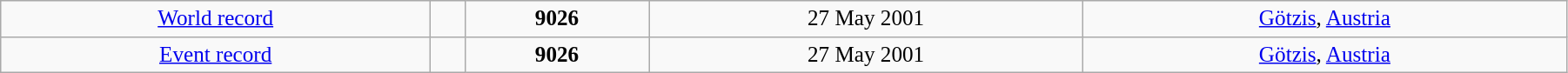<table class="wikitable" style=" text-align:center; font-size:105%;" width="95%">
<tr>
<td><a href='#'>World record</a></td>
<td></td>
<td><strong>9026</strong></td>
<td>27 May 2001</td>
<td> <a href='#'>Götzis</a>, <a href='#'>Austria</a></td>
</tr>
<tr>
<td><a href='#'>Event record</a></td>
<td></td>
<td><strong>9026</strong></td>
<td>27 May 2001</td>
<td> <a href='#'>Götzis</a>, <a href='#'>Austria</a></td>
</tr>
</table>
